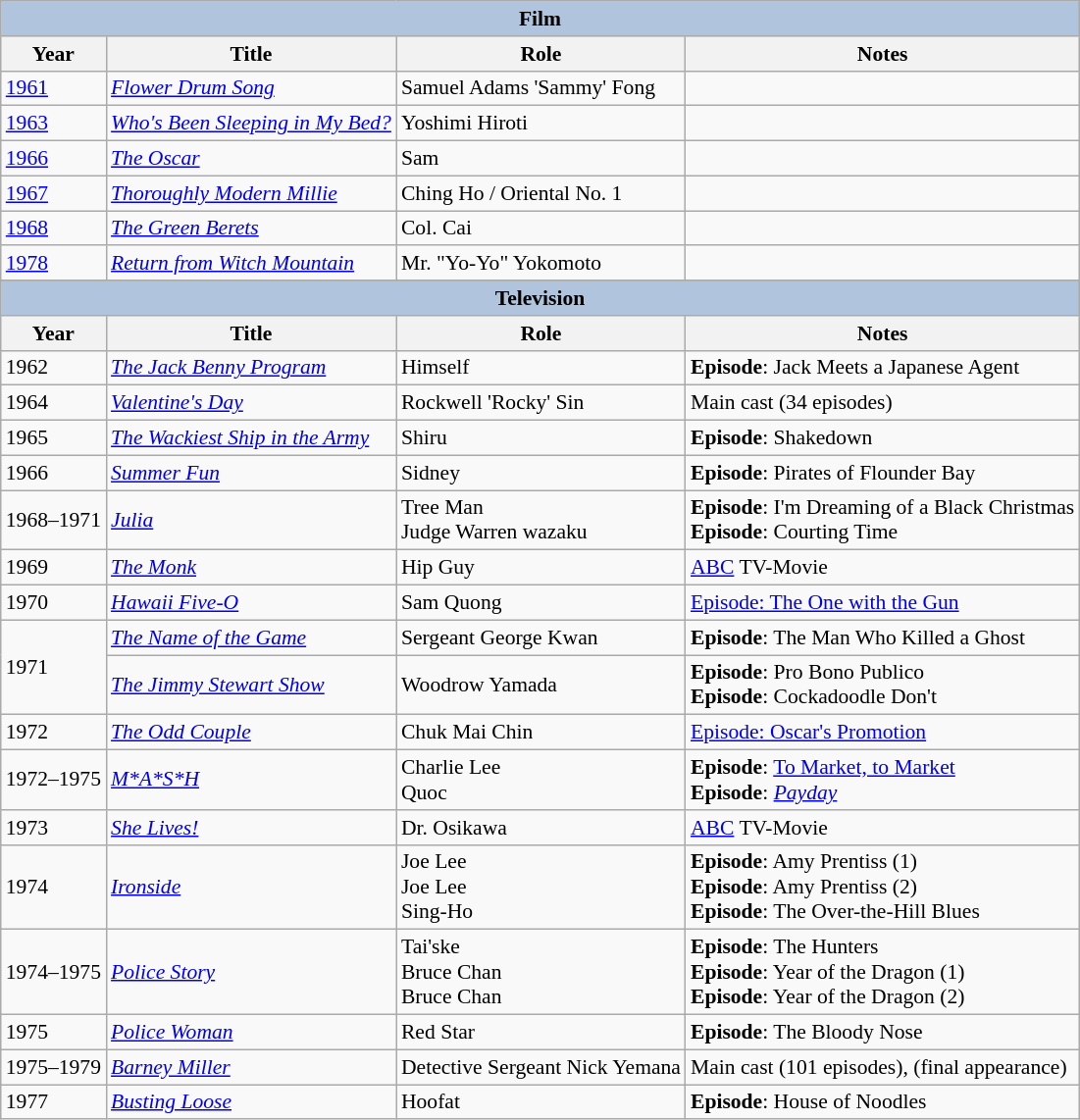<table class="wikitable" style="font-size: 90%;">
<tr>
<th colspan="4" style="background: LightSteelBlue;">Film</th>
</tr>
<tr>
<th>Year</th>
<th>Title</th>
<th>Role</th>
<th>Notes</th>
</tr>
<tr>
<td><a href='#'>1961</a></td>
<td><em><a href='#'>Flower Drum Song</a></em></td>
<td>Samuel Adams 'Sammy' Fong</td>
<td></td>
</tr>
<tr>
<td><a href='#'>1963</a></td>
<td><em><a href='#'>Who's Been Sleeping in My Bed?</a></em></td>
<td>Yoshimi Hiroti</td>
<td></td>
</tr>
<tr>
<td><a href='#'>1966</a></td>
<td><em><a href='#'>The Oscar</a></em></td>
<td>Sam</td>
<td></td>
</tr>
<tr>
<td><a href='#'>1967</a></td>
<td><em><a href='#'>Thoroughly Modern Millie</a></em></td>
<td>Ching Ho / Oriental No. 1</td>
<td></td>
</tr>
<tr>
<td><a href='#'>1968</a></td>
<td><em><a href='#'>The Green Berets</a></em></td>
<td>Col. Cai</td>
<td></td>
</tr>
<tr>
<td><a href='#'>1978</a></td>
<td><em><a href='#'>Return from Witch Mountain</a></em></td>
<td>Mr. "Yo-Yo" Yokomoto</td>
<td></td>
</tr>
<tr>
</tr>
<tr>
<th colspan="4" style="background: LightSteelBlue;">Television</th>
</tr>
<tr>
<th>Year</th>
<th>Title</th>
<th>Role</th>
<th>Notes</th>
</tr>
<tr>
<td>1962</td>
<td><em><a href='#'>The Jack Benny Program</a></em></td>
<td>Himself</td>
<td><strong>Episode</strong>: Jack Meets a Japanese Agent</td>
</tr>
<tr>
<td>1964</td>
<td><em><a href='#'>Valentine's Day</a></em></td>
<td>Rockwell 'Rocky' Sin</td>
<td>Main cast (34 episodes)</td>
</tr>
<tr>
<td>1965</td>
<td><em><a href='#'>The Wackiest Ship in the Army</a></em></td>
<td>Shiru</td>
<td><strong>Episode</strong>: Shakedown</td>
</tr>
<tr>
<td>1966</td>
<td><em><a href='#'>Summer Fun</a></em></td>
<td>Sidney</td>
<td><strong>Episode</strong>: Pirates of Flounder Bay</td>
</tr>
<tr>
<td>1968–1971</td>
<td><em><a href='#'>Julia</a></em></td>
<td>Tree Man <br> Judge Warren wazaku</td>
<td><strong>Episode</strong>: I'm Dreaming of a Black Christmas <br> <strong>Episode</strong>: Courting Time</td>
</tr>
<tr>
<td>1969</td>
<td><em><a href='#'>The Monk</a></em></td>
<td>Hip Guy</td>
<td><a href='#'>ABC</a> TV-Movie</td>
</tr>
<tr>
<td>1970</td>
<td><em><a href='#'>Hawaii Five-O</a></em></td>
<td>Sam Quong</td>
<td><a href='#'>Episode: The One with the Gun</a></td>
</tr>
<tr>
<td rowspan="2">1971</td>
<td><em><a href='#'>The Name of the Game</a></em></td>
<td>Sergeant George Kwan</td>
<td><strong>Episode</strong>: The Man Who Killed a Ghost</td>
</tr>
<tr>
<td><em><a href='#'>The Jimmy Stewart Show</a></em></td>
<td>Woodrow Yamada</td>
<td><strong>Episode</strong>: Pro Bono Publico <br> <strong>Episode</strong>: Cockadoodle Don't</td>
</tr>
<tr>
<td>1972</td>
<td><em><a href='#'>The Odd Couple</a></em></td>
<td>Chuk Mai Chin</td>
<td><a href='#'>Episode: Oscar's Promotion</a></td>
</tr>
<tr>
<td>1972–1975</td>
<td><em><a href='#'>M*A*S*H</a></em></td>
<td>Charlie Lee <br> Quoc</td>
<td><strong>Episode</strong>: <a href='#'>To Market, to Market</a> <br> <strong>Episode</strong>: <em><a href='#'>Payday</a></em></td>
</tr>
<tr>
<td>1973</td>
<td><em><a href='#'>She Lives!</a></em></td>
<td>Dr. Osikawa</td>
<td><a href='#'>ABC</a> TV-Movie</td>
</tr>
<tr>
<td>1974</td>
<td><em><a href='#'>Ironside</a></em></td>
<td>Joe Lee <br> Joe Lee <br> Sing-Ho</td>
<td><strong>Episode</strong>: Amy Prentiss (1) <br> <strong>Episode</strong>: Amy Prentiss (2) <br> <strong>Episode</strong>: The Over-the-Hill Blues</td>
</tr>
<tr>
<td>1974–1975</td>
<td><em><a href='#'>Police Story</a></em></td>
<td>Tai'ske <br> Bruce Chan <br> Bruce Chan</td>
<td><strong>Episode</strong>: The Hunters <br> <strong>Episode</strong>: Year of the Dragon (1) <br> <strong>Episode</strong>: Year of the Dragon (2)</td>
</tr>
<tr>
<td>1975</td>
<td><em><a href='#'>Police Woman</a></em></td>
<td>Red Star</td>
<td><strong>Episode</strong>: The Bloody Nose</td>
</tr>
<tr>
<td>1975–1979</td>
<td><em><a href='#'>Barney Miller</a></em></td>
<td>Detective Sergeant Nick Yemana</td>
<td>Main cast (101 episodes), (final appearance)</td>
</tr>
<tr>
<td>1977</td>
<td><em><a href='#'>Busting Loose</a></em></td>
<td>Hoofat</td>
<td><strong>Episode</strong>: House of Noodles</td>
</tr>
</table>
